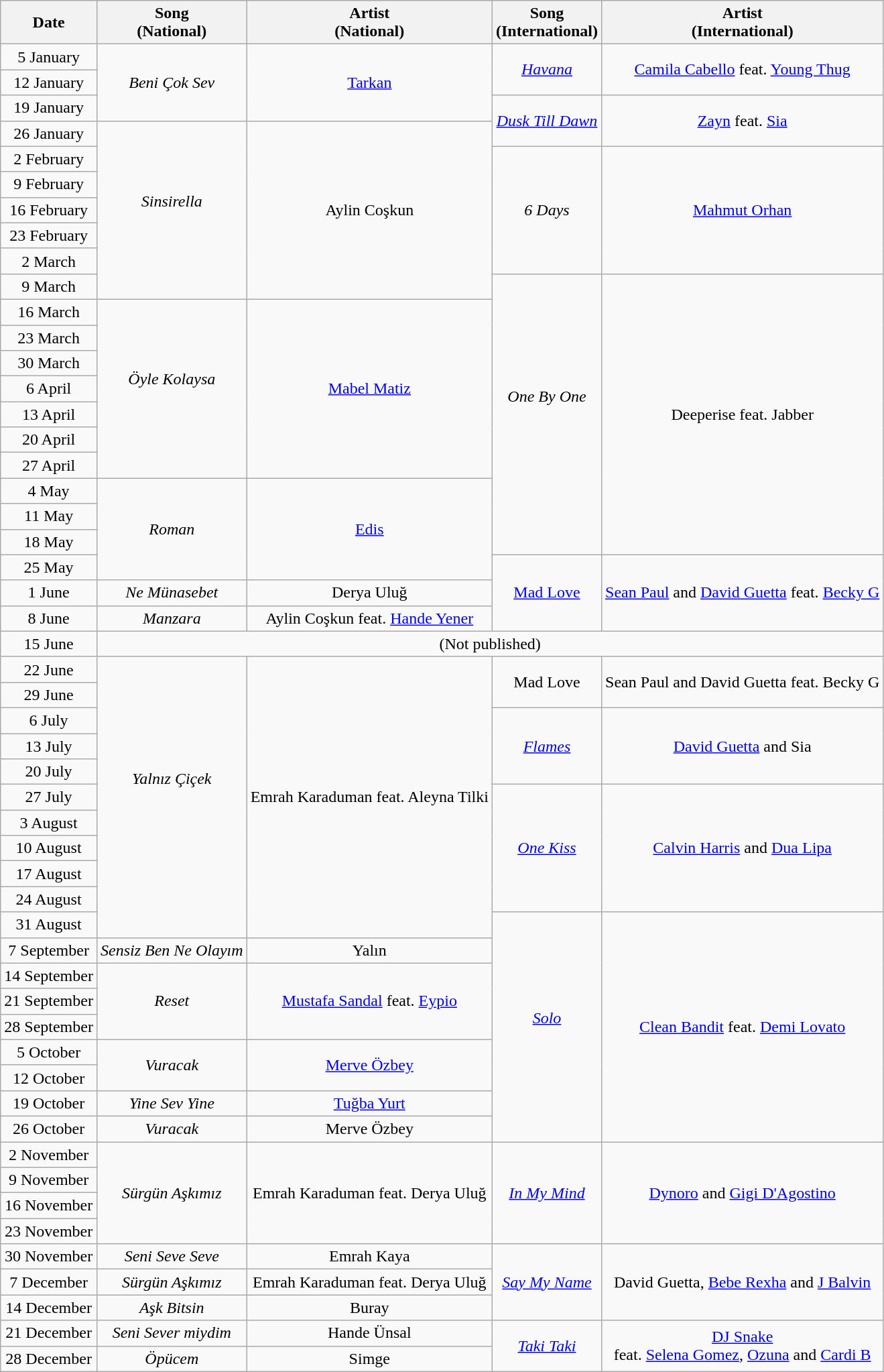<table class="wikitable" style="text-align: center">
<tr>
<th>Date</th>
<th>Song<br>(National)</th>
<th>Artist<br>(National)</th>
<th>Song<br>(International)</th>
<th>Artist <br>(International)</th>
</tr>
<tr>
<td>5 January</td>
<td rowspan=3><em>Beni Çok Sev</em> </td>
<td rowspan=3><a href='#'>Tarkan</a></td>
<td rowspan=2><em><a href='#'>Havana</a></em> </td>
<td rowspan=2><a href='#'>Camila Cabello</a> feat. <a href='#'>Young Thug</a></td>
</tr>
<tr>
<td>12 January</td>
</tr>
<tr>
<td>19 January</td>
<td rowspan=2><em><a href='#'>Dusk Till Dawn</a></em> </td>
<td rowspan=2><a href='#'>Zayn</a> feat. <a href='#'>Sia</a></td>
</tr>
<tr>
<td>26 January</td>
<td rowspan=7><em>Sinsirella</em><br><br></td>
<td rowspan=7>Aylin Coşkun</td>
</tr>
<tr>
<td>2 February</td>
<td rowspan=5><em>6 Days</em><br></td>
<td rowspan=5><a href='#'>Mahmut Orhan</a></td>
</tr>
<tr>
<td>9 February</td>
</tr>
<tr>
<td>16 February</td>
</tr>
<tr>
<td>23 February</td>
</tr>
<tr>
<td>2 March</td>
</tr>
<tr>
<td>9 March</td>
<td rowspan=11><em>One By One</em><br><br><br></td>
<td rowspan=11>Deeperise feat. Jabber</td>
</tr>
<tr>
<td>16 March</td>
<td rowspan=7><em>Öyle Kolaysa</em><br><br></td>
<td rowspan=7><a href='#'>Mabel Matiz</a></td>
</tr>
<tr>
<td>23 March</td>
</tr>
<tr>
<td>30 March</td>
</tr>
<tr>
<td>6 April</td>
</tr>
<tr>
<td>13 April</td>
</tr>
<tr>
<td>20 April</td>
</tr>
<tr>
<td>27 April</td>
</tr>
<tr>
<td>4 May</td>
<td rowspan=4><em>Roman</em><br></td>
<td rowspan=4><a href='#'>Edis</a></td>
</tr>
<tr>
<td>11 May</td>
</tr>
<tr>
<td>18 May</td>
</tr>
<tr>
<td>25 May</td>
<td rowspan=3><a href='#'>Mad Love</a></td>
<td rowspan=3><a href='#'>Sean Paul</a> and <a href='#'>David Guetta</a> feat. <a href='#'>Becky G</a></td>
</tr>
<tr>
<td>1 June</td>
<td><em>Ne Münasebet</em> </td>
<td>Derya Uluğ</td>
</tr>
<tr>
<td>8 June</td>
<td><em>Manzara</em> </td>
<td>Aylin Coşkun feat. <a href='#'>Hande Yener</a></td>
</tr>
<tr>
<td>15 June</td>
<td colspan=4>(Not published)</td>
</tr>
<tr>
<td>22 June</td>
<td rowspan=11><em>Yalnız Çiçek</em><br><br><br></td>
<td rowspan=11>Emrah Karaduman feat. Aleyna Tilki</td>
<td rowspan=2>Mad Love </td>
<td rowspan=2>Sean Paul and David Guetta feat. Becky G</td>
</tr>
<tr>
<td>29 June</td>
</tr>
<tr>
<td>6 July</td>
<td rowspan=3><em><a href='#'>Flames</a></em> </td>
<td rowspan=3><a href='#'>David Guetta</a> and Sia</td>
</tr>
<tr>
<td>13 July</td>
</tr>
<tr>
<td>20 July</td>
</tr>
<tr>
<td>27 July</td>
<td rowspan=5><em><a href='#'>One Kiss</a></em><br></td>
<td rowspan=5><a href='#'>Calvin Harris</a> and <a href='#'>Dua Lipa</a></td>
</tr>
<tr>
<td>3 August</td>
</tr>
<tr>
<td>10 August</td>
</tr>
<tr>
<td>17 August</td>
</tr>
<tr>
<td>24 August</td>
</tr>
<tr>
<td>31 August</td>
<td rowspan=9><em><a href='#'>Solo</a></em><br><br></td>
<td rowspan=9><a href='#'>Clean Bandit</a> feat. <a href='#'>Demi Lovato</a></td>
</tr>
<tr>
<td>7 September</td>
<td><em>Sensiz Ben Ne Olayım</em> </td>
<td>Yalın</td>
</tr>
<tr>
<td>14 September</td>
<td rowspan=3><em>Reset</em> </td>
<td rowspan=3><a href='#'>Mustafa Sandal</a> feat. <a href='#'>Eypio</a></td>
</tr>
<tr>
<td>21 September</td>
</tr>
<tr>
<td>28 September</td>
</tr>
<tr>
<td>5 October</td>
<td rowspan=2><em>Vuracak</em> </td>
<td rowspan=2><a href='#'>Merve Özbey</a></td>
</tr>
<tr>
<td>12 October</td>
</tr>
<tr>
<td>19 October</td>
<td><em>Yine Sev Yine</em> </td>
<td><a href='#'>Tuğba Yurt</a></td>
</tr>
<tr>
<td>26 October</td>
<td><em>Vuracak</em> </td>
<td>Merve Özbey</td>
</tr>
<tr>
<td>2 November</td>
<td rowspan=4><em>Sürgün Aşkımız</em><br></td>
<td rowspan=4>Emrah Karaduman feat. Derya Uluğ</td>
<td rowspan=4><em><a href='#'>In My Mind</a></em><br></td>
<td rowspan=4><a href='#'>Dynoro</a> and <a href='#'>Gigi D'Agostino</a></td>
</tr>
<tr>
<td>9 November</td>
</tr>
<tr>
<td>16 November</td>
</tr>
<tr>
<td>23 November</td>
</tr>
<tr>
<td>30 November</td>
<td><em>Seni Seve Seve</em> </td>
<td>Emrah Kaya</td>
<td rowspan=3><em><a href='#'>Say My Name</a></em> </td>
<td rowspan=3>David Guetta, <a href='#'>Bebe Rexha</a> and <a href='#'>J Balvin</a></td>
</tr>
<tr>
<td>7 December</td>
<td><em>Sürgün Aşkımız</em> </td>
<td>Emrah Karaduman feat. Derya Uluğ</td>
</tr>
<tr>
<td>14 December</td>
<td><em>Aşk Bitsin</em> </td>
<td>Buray</td>
</tr>
<tr>
<td>21 December</td>
<td><em>Seni Sever miydim</em> </td>
<td>Hande Ünsal</td>
<td rowspan=2><em><a href='#'>Taki Taki</a></em> </td>
<td rowspan=2><a href='#'>DJ Snake</a><br>feat. <a href='#'>Selena Gomez</a>, <a href='#'>Ozuna</a> and <a href='#'>Cardi B</a></td>
</tr>
<tr>
<td>28 December</td>
<td><em>Öpücem</em> </td>
<td>Simge</td>
</tr>
</table>
